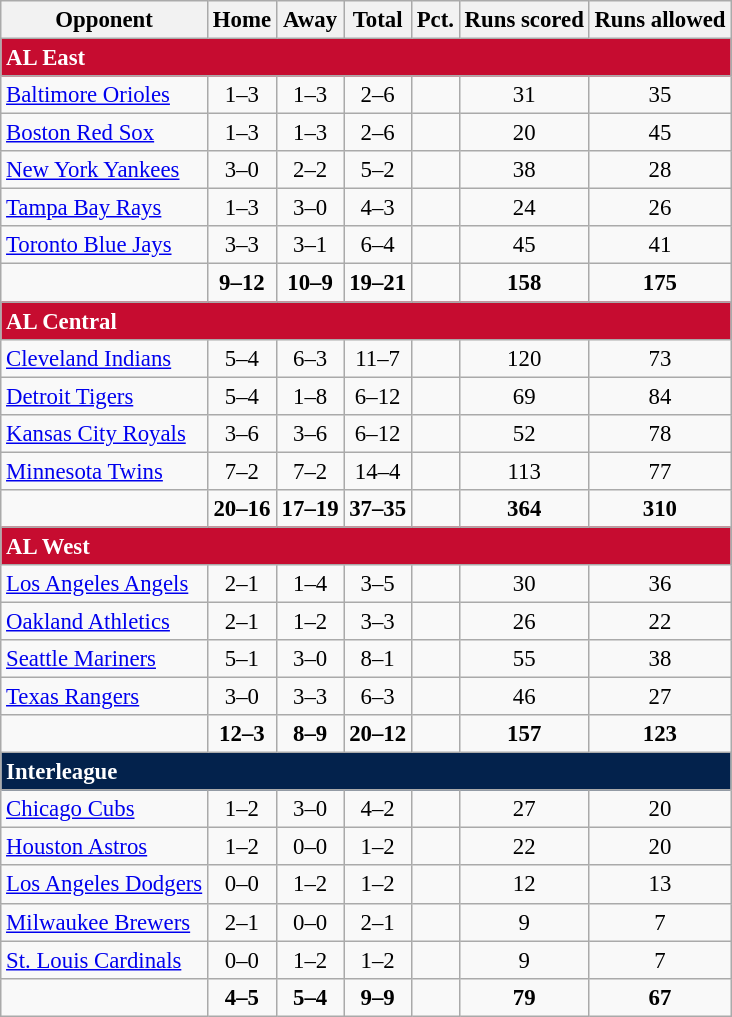<table class="wikitable" style="font-size: 95%; text-align: center">
<tr>
<th>Opponent</th>
<th>Home</th>
<th>Away</th>
<th>Total</th>
<th>Pct.</th>
<th>Runs scored</th>
<th>Runs allowed</th>
</tr>
<tr>
<td colspan="7" style="text-align:left; background:#c60c30;color:#fff"><strong>AL East</strong></td>
</tr>
<tr>
<td style="text-align:left"><a href='#'>Baltimore Orioles</a></td>
<td>1–3</td>
<td>1–3</td>
<td>2–6</td>
<td></td>
<td>31</td>
<td>35</td>
</tr>
<tr>
<td style="text-align:left"><a href='#'>Boston Red Sox</a></td>
<td>1–3</td>
<td>1–3</td>
<td>2–6</td>
<td></td>
<td>20</td>
<td>45</td>
</tr>
<tr>
<td style="text-align:left"><a href='#'>New York Yankees</a></td>
<td>3–0</td>
<td>2–2</td>
<td>5–2</td>
<td></td>
<td>38</td>
<td>28</td>
</tr>
<tr>
<td style="text-align:left"><a href='#'>Tampa Bay Rays</a></td>
<td>1–3</td>
<td>3–0</td>
<td>4–3</td>
<td></td>
<td>24</td>
<td>26</td>
</tr>
<tr>
<td style="text-align:left"><a href='#'>Toronto Blue Jays</a></td>
<td>3–3</td>
<td>3–1</td>
<td>6–4</td>
<td></td>
<td>45</td>
<td>41</td>
</tr>
<tr style="font-weight:bold">
<td></td>
<td>9–12</td>
<td>10–9</td>
<td>19–21</td>
<td></td>
<td>158</td>
<td>175</td>
</tr>
<tr>
<td colspan="7" style="text-align:left; background:#c60c30;color:#fff"><strong>AL Central</strong></td>
</tr>
<tr>
<td style="text-align:left"><a href='#'>Cleveland Indians</a></td>
<td>5–4</td>
<td>6–3</td>
<td>11–7</td>
<td></td>
<td>120</td>
<td>73</td>
</tr>
<tr>
<td style="text-align:left"><a href='#'>Detroit Tigers</a></td>
<td>5–4</td>
<td>1–8</td>
<td>6–12</td>
<td></td>
<td>69</td>
<td>84</td>
</tr>
<tr>
<td style="text-align:left"><a href='#'>Kansas City Royals</a></td>
<td>3–6</td>
<td>3–6</td>
<td>6–12</td>
<td></td>
<td>52</td>
<td>78</td>
</tr>
<tr>
<td style="text-align:left"><a href='#'>Minnesota Twins</a></td>
<td>7–2</td>
<td>7–2</td>
<td>14–4</td>
<td></td>
<td>113</td>
<td>77</td>
</tr>
<tr style="font-weight:bold">
<td></td>
<td>20–16</td>
<td>17–19</td>
<td>37–35</td>
<td></td>
<td>364</td>
<td>310</td>
</tr>
<tr>
<td colspan="7" style="text-align:left; background:#c60c30;color:#fff"><strong>AL West</strong></td>
</tr>
<tr>
<td style="text-align:left"><a href='#'>Los Angeles Angels</a></td>
<td>2–1</td>
<td>1–4</td>
<td>3–5</td>
<td></td>
<td>30</td>
<td>36</td>
</tr>
<tr>
<td style="text-align:left"><a href='#'>Oakland Athletics</a></td>
<td>2–1</td>
<td>1–2</td>
<td>3–3</td>
<td></td>
<td>26</td>
<td>22</td>
</tr>
<tr>
<td style="text-align:left"><a href='#'>Seattle Mariners</a></td>
<td>5–1</td>
<td>3–0</td>
<td>8–1</td>
<td></td>
<td>55</td>
<td>38</td>
</tr>
<tr>
<td style="text-align:left"><a href='#'>Texas Rangers</a></td>
<td>3–0</td>
<td>3–3</td>
<td>6–3</td>
<td></td>
<td>46</td>
<td>27</td>
</tr>
<tr style="font-weight:bold">
<td></td>
<td>12–3</td>
<td>8–9</td>
<td>20–12</td>
<td></td>
<td>157</td>
<td>123</td>
</tr>
<tr>
<td colspan="7" style="text-align:left; background:#03224c;color:#fff"><strong>Interleague</strong></td>
</tr>
<tr>
<td style="text-align:left"><a href='#'>Chicago Cubs</a></td>
<td>1–2</td>
<td>3–0</td>
<td>4–2</td>
<td></td>
<td>27</td>
<td>20</td>
</tr>
<tr>
<td style="text-align:left"><a href='#'>Houston Astros</a></td>
<td>1–2</td>
<td>0–0</td>
<td>1–2</td>
<td></td>
<td>22</td>
<td>20</td>
</tr>
<tr>
<td style="text-align:left"><a href='#'>Los Angeles Dodgers</a></td>
<td>0–0</td>
<td>1–2</td>
<td>1–2</td>
<td></td>
<td>12</td>
<td>13</td>
</tr>
<tr>
<td style="text-align:left"><a href='#'>Milwaukee Brewers</a></td>
<td>2–1</td>
<td>0–0</td>
<td>2–1</td>
<td></td>
<td>9</td>
<td>7</td>
</tr>
<tr>
<td style="text-align:left"><a href='#'>St. Louis Cardinals</a></td>
<td>0–0</td>
<td>1–2</td>
<td>1–2</td>
<td></td>
<td>9</td>
<td>7</td>
</tr>
<tr style="font-weight:bold">
<td></td>
<td>4–5</td>
<td>5–4</td>
<td>9–9</td>
<td></td>
<td>79</td>
<td>67</td>
</tr>
</table>
